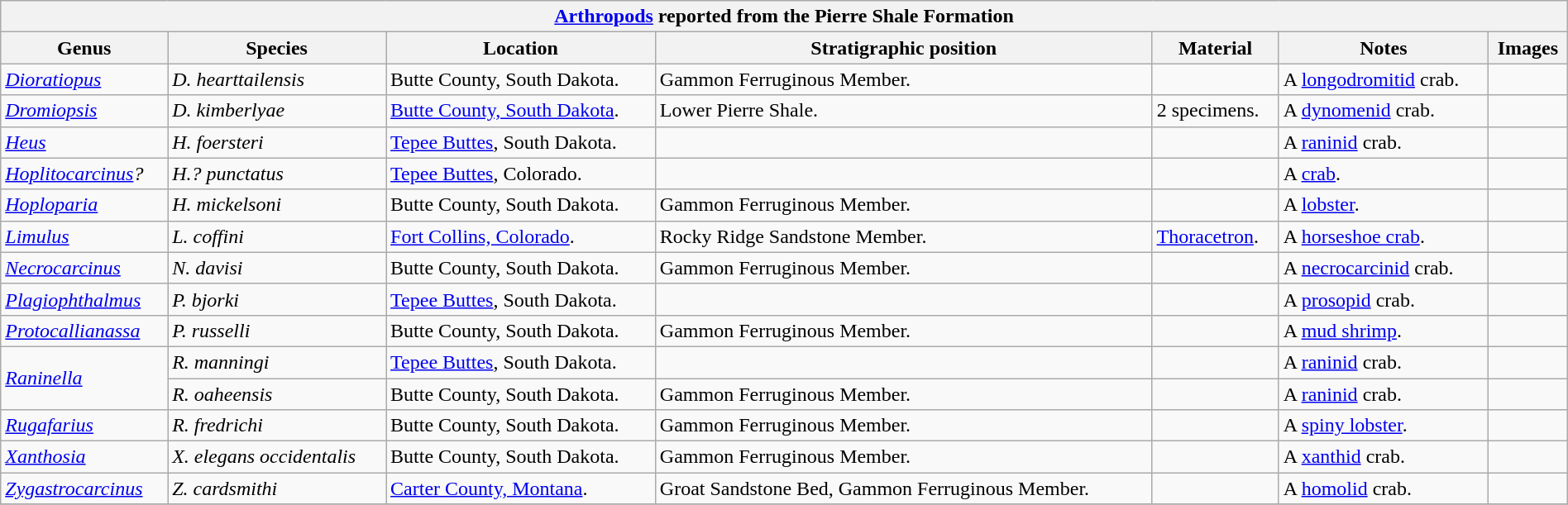<table class="wikitable" align="center" width="100%">
<tr>
<th colspan="7" align="center"><strong><a href='#'>Arthropods</a> reported from the Pierre Shale Formation</strong></th>
</tr>
<tr>
<th>Genus</th>
<th>Species</th>
<th>Location</th>
<th><strong>Stratigraphic position</strong></th>
<th><strong>Material</strong></th>
<th>Notes</th>
<th>Images</th>
</tr>
<tr>
<td><em><a href='#'>Dioratiopus</a></em></td>
<td><em>D. hearttailensis</em></td>
<td>Butte County, South Dakota.</td>
<td>Gammon Ferruginous Member.</td>
<td></td>
<td>A <a href='#'>longodromitid</a> crab.</td>
<td></td>
</tr>
<tr>
<td><em><a href='#'>Dromiopsis</a></em></td>
<td><em>D. kimberlyae</em></td>
<td><a href='#'>Butte County, South Dakota</a>.</td>
<td>Lower Pierre Shale.</td>
<td>2 specimens.</td>
<td>A <a href='#'>dynomenid</a> crab.</td>
<td></td>
</tr>
<tr>
<td><em><a href='#'>Heus</a></em></td>
<td><em>H. foersteri</em></td>
<td><a href='#'>Tepee Buttes</a>, South Dakota.</td>
<td></td>
<td></td>
<td>A <a href='#'>raninid</a> crab.</td>
<td></td>
</tr>
<tr>
<td><em><a href='#'>Hoplitocarcinus</a>?</em></td>
<td><em>H.? punctatus</em></td>
<td><a href='#'>Tepee Buttes</a>, Colorado.</td>
<td></td>
<td></td>
<td>A <a href='#'>crab</a>.</td>
<td></td>
</tr>
<tr>
<td><em><a href='#'>Hoploparia</a></em></td>
<td><em>H. mickelsoni</em></td>
<td>Butte County, South Dakota.</td>
<td>Gammon Ferruginous Member.</td>
<td></td>
<td>A <a href='#'>lobster</a>.</td>
<td></td>
</tr>
<tr>
<td><em><a href='#'>Limulus</a></em></td>
<td><em>L. coffini</em></td>
<td><a href='#'>Fort Collins, Colorado</a>.</td>
<td>Rocky Ridge Sandstone Member.</td>
<td><a href='#'>Thoracetron</a>.</td>
<td>A <a href='#'>horseshoe crab</a>.</td>
<td></td>
</tr>
<tr>
<td><em><a href='#'>Necrocarcinus</a></em></td>
<td><em>N. davisi</em></td>
<td>Butte County, South Dakota.</td>
<td>Gammon Ferruginous Member.</td>
<td></td>
<td>A <a href='#'>necrocarcinid</a> crab.</td>
<td></td>
</tr>
<tr>
<td><em><a href='#'>Plagiophthalmus</a></em></td>
<td><em>P. bjorki</em></td>
<td><a href='#'>Tepee Buttes</a>, South Dakota.</td>
<td></td>
<td></td>
<td>A <a href='#'>prosopid</a> crab.</td>
<td></td>
</tr>
<tr>
<td><em><a href='#'>Protocallianassa</a></em></td>
<td><em>P. russelli</em></td>
<td>Butte County, South Dakota.</td>
<td>Gammon Ferruginous Member.</td>
<td></td>
<td>A <a href='#'>mud shrimp</a>.</td>
<td></td>
</tr>
<tr>
<td rowspan=2><em><a href='#'>Raninella</a></em></td>
<td><em>R. manningi</em></td>
<td><a href='#'>Tepee Buttes</a>, South Dakota.</td>
<td></td>
<td></td>
<td>A <a href='#'>raninid</a> crab.</td>
<td></td>
</tr>
<tr>
<td><em>R. oaheensis</em></td>
<td>Butte County, South Dakota.</td>
<td>Gammon Ferruginous Member.</td>
<td></td>
<td>A <a href='#'>raninid</a> crab.</td>
<td></td>
</tr>
<tr>
<td><em><a href='#'>Rugafarius</a></em></td>
<td><em>R. fredrichi</em></td>
<td>Butte County, South Dakota.</td>
<td>Gammon Ferruginous Member.</td>
<td></td>
<td>A <a href='#'>spiny lobster</a>.</td>
<td></td>
</tr>
<tr>
<td><em><a href='#'>Xanthosia</a></em></td>
<td><em>X. elegans occidentalis</em></td>
<td>Butte County, South Dakota.</td>
<td>Gammon Ferruginous Member.</td>
<td></td>
<td>A <a href='#'>xanthid</a> crab.</td>
<td></td>
</tr>
<tr>
<td><em><a href='#'>Zygastrocarcinus</a></em></td>
<td><em>Z. cardsmithi</em></td>
<td><a href='#'>Carter County, Montana</a>.</td>
<td>Groat Sandstone Bed, Gammon Ferruginous Member.</td>
<td></td>
<td>A <a href='#'>homolid</a> crab.</td>
<td></td>
</tr>
<tr>
</tr>
</table>
